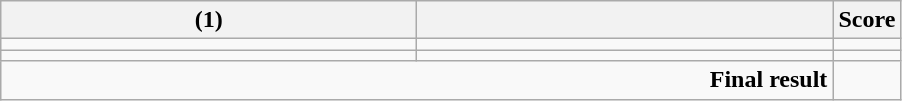<table class="wikitable">
<tr>
<th width=270> (1)</th>
<th width=270></th>
<th>Score</th>
</tr>
<tr>
<td></td>
<td></td>
<td></td>
</tr>
<tr>
<td></td>
<td></td>
<td></td>
</tr>
<tr>
<td colspan="2" align="right"><strong>Final result</strong></td>
<td></td>
</tr>
</table>
